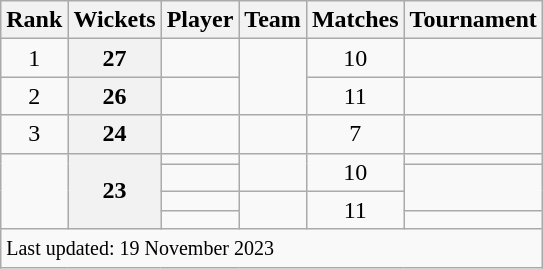<table class="wikitable plainrowheaders sortable">
<tr>
<th scope=col>Rank</th>
<th scope=col>Wickets</th>
<th scope=col>Player</th>
<th scope=col>Team</th>
<th scope=col>Matches</th>
<th scope=col>Tournament</th>
</tr>
<tr>
<td align=center>1</td>
<th scope=row style=text-align:center;>27</th>
<td></td>
<td rowspan=2></td>
<td align=center>10</td>
<td></td>
</tr>
<tr>
<td align=center>2</td>
<th scope=row style=text-align:center;>26</th>
<td></td>
<td align=center>11</td>
<td></td>
</tr>
<tr>
<td align=center>3</td>
<th scope=row style=text-align:center;>24</th>
<td></td>
<td></td>
<td align=center>7</td>
<td></td>
</tr>
<tr>
<td align=center rowspan=4></td>
<th scope=row style=text-align:center; rowspan=4>23</th>
<td></td>
<td rowspan=2></td>
<td align=center rowspan=2>10</td>
<td></td>
</tr>
<tr>
<td></td>
<td rowspan=2></td>
</tr>
<tr>
<td></td>
<td rowspan=2></td>
<td align=center rowspan=2>11</td>
</tr>
<tr>
<td></td>
<td></td>
</tr>
<tr class=sortbottom>
<td colspan=6><small>Last updated: 19 November 2023</small></td>
</tr>
</table>
